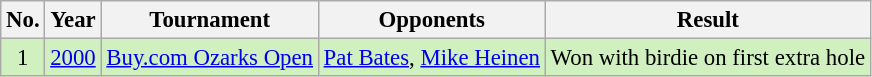<table class="wikitable" style="font-size:95%;">
<tr>
<th>No.</th>
<th>Year</th>
<th>Tournament</th>
<th>Opponents</th>
<th>Result</th>
</tr>
<tr style="background:#D0F0C0;">
<td align=center>1</td>
<td><a href='#'>2000</a></td>
<td><a href='#'>Buy.com Ozarks Open</a></td>
<td> <a href='#'>Pat Bates</a>,  <a href='#'>Mike Heinen</a></td>
<td>Won with birdie on first extra hole</td>
</tr>
</table>
